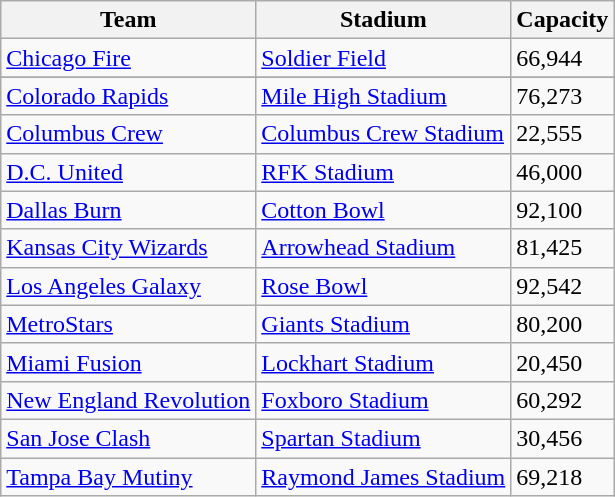<table class="wikitable sortable" style="text-align:left">
<tr>
<th>Team</th>
<th>Stadium</th>
<th>Capacity</th>
</tr>
<tr>
<td><a href='#'>Chicago Fire</a></td>
<td><a href='#'>Soldier Field</a></td>
<td>66,944</td>
</tr>
<tr>
</tr>
<tr>
<td><a href='#'>Colorado Rapids</a></td>
<td><a href='#'>Mile High Stadium</a></td>
<td>76,273</td>
</tr>
<tr>
<td><a href='#'>Columbus Crew</a></td>
<td><a href='#'>Columbus Crew Stadium</a></td>
<td>22,555</td>
</tr>
<tr>
<td><a href='#'>D.C. United</a></td>
<td><a href='#'>RFK Stadium</a></td>
<td>46,000</td>
</tr>
<tr>
<td><a href='#'>Dallas Burn</a></td>
<td><a href='#'>Cotton Bowl</a></td>
<td>92,100</td>
</tr>
<tr>
<td><a href='#'>Kansas City Wizards</a></td>
<td><a href='#'>Arrowhead Stadium</a></td>
<td>81,425</td>
</tr>
<tr>
<td><a href='#'>Los Angeles Galaxy</a></td>
<td><a href='#'>Rose Bowl</a></td>
<td>92,542</td>
</tr>
<tr>
<td><a href='#'>MetroStars</a></td>
<td><a href='#'>Giants Stadium</a></td>
<td>80,200</td>
</tr>
<tr>
<td><a href='#'>Miami Fusion</a></td>
<td><a href='#'>Lockhart Stadium</a></td>
<td>20,450</td>
</tr>
<tr>
<td><a href='#'>New England Revolution</a></td>
<td><a href='#'>Foxboro Stadium</a></td>
<td>60,292</td>
</tr>
<tr>
<td><a href='#'>San Jose Clash</a></td>
<td><a href='#'>Spartan Stadium</a></td>
<td>30,456</td>
</tr>
<tr>
<td><a href='#'>Tampa Bay Mutiny</a></td>
<td><a href='#'>Raymond James Stadium</a></td>
<td>69,218</td>
</tr>
</table>
